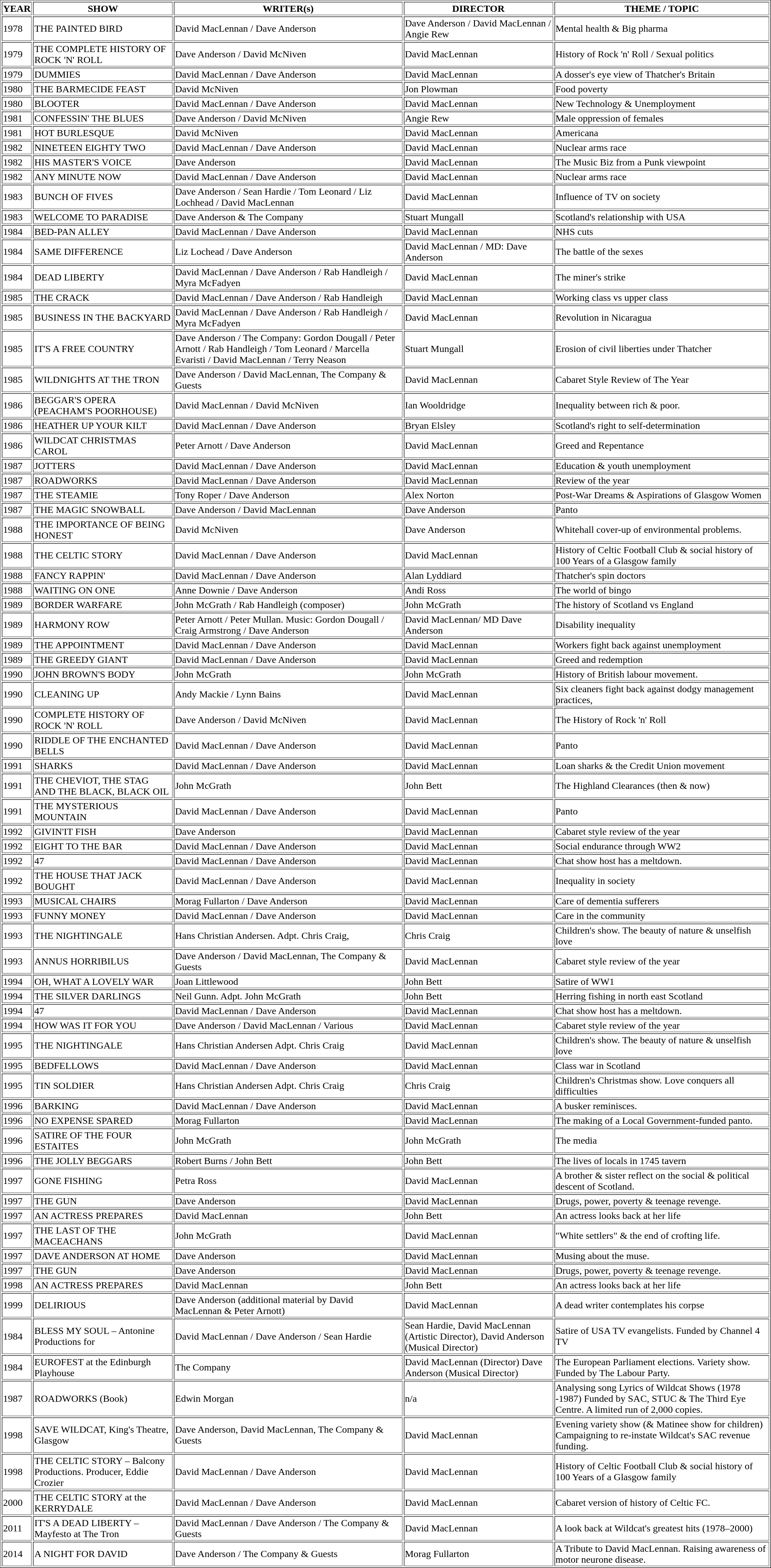<table border="1" class="sortable">
<tr>
<th>YEAR</th>
<th>SHOW</th>
<th>WRITER(s)</th>
<th>DIRECTOR</th>
<th>THEME / TOPIC</th>
</tr>
<tr>
<td>1978</td>
<td>THE PAINTED BIRD</td>
<td>David MacLennan / Dave Anderson</td>
<td>Dave Anderson / David MacLennan / Angie Rew</td>
<td>Mental health & Big pharma</td>
</tr>
<tr>
<td>1979</td>
<td>THE COMPLETE HISTORY OF ROCK 'N' ROLL</td>
<td>Dave Anderson / David McNiven</td>
<td>David MacLennan</td>
<td>History of Rock 'n' Roll / Sexual politics</td>
</tr>
<tr>
<td>1979</td>
<td>DUMMIES</td>
<td>David MacLennan / Dave Anderson</td>
<td>David MacLennan</td>
<td>A dosser's eye view of Thatcher's Britain</td>
</tr>
<tr>
<td>1980</td>
<td>THE BARMECIDE FEAST</td>
<td>David McNiven</td>
<td>Jon Plowman</td>
<td>Food poverty</td>
</tr>
<tr>
<td>1980</td>
<td>BLOOTER</td>
<td>David MacLennan / Dave Anderson</td>
<td>David MacLennan</td>
<td>New Technology & Unemployment</td>
</tr>
<tr>
<td>1981</td>
<td>CONFESSIN' THE BLUES</td>
<td>Dave Anderson / David McNiven</td>
<td>Angie Rew</td>
<td>Male oppression of females</td>
</tr>
<tr>
<td>1981</td>
<td>HOT BURLESQUE</td>
<td>David McNiven</td>
<td>David MacLennan</td>
<td>Americana</td>
</tr>
<tr>
<td>1982</td>
<td>NINETEEN EIGHTY TWO</td>
<td>David MacLennan / Dave Anderson</td>
<td>David MacLennan</td>
<td>Nuclear arms race</td>
</tr>
<tr>
<td>1982</td>
<td>HIS MASTER'S VOICE</td>
<td>Dave Anderson</td>
<td>David MacLennan</td>
<td>The Music Biz from a Punk viewpoint</td>
</tr>
<tr>
<td>1982</td>
<td>ANY MINUTE NOW</td>
<td>David MacLennan / Dave Anderson</td>
<td>David MacLennan</td>
<td>Nuclear arms race</td>
</tr>
<tr>
<td>1983</td>
<td>BUNCH OF FIVES</td>
<td>Dave Anderson / Sean Hardie / Tom Leonard / Liz Lochhead / David MacLennan</td>
<td>David MacLennan</td>
<td>Influence of TV on society</td>
</tr>
<tr>
<td>1983</td>
<td>WELCOME TO PARADISE</td>
<td>Dave Anderson & The Company</td>
<td>Stuart Mungall</td>
<td>Scotland's relationship with USA</td>
</tr>
<tr>
<td>1984</td>
<td>BED-PAN ALLEY</td>
<td>David MacLennan / Dave Anderson</td>
<td>David MacLennan</td>
<td>NHS cuts</td>
</tr>
<tr>
<td>1984</td>
<td>SAME DIFFERENCE</td>
<td>Liz Lochead / Dave Anderson</td>
<td>David MacLennan / MD: Dave Anderson</td>
<td>The battle of the sexes</td>
</tr>
<tr>
<td>1984</td>
<td>DEAD LIBERTY</td>
<td>David MacLennan / Dave Anderson / Rab Handleigh / Myra McFadyen</td>
<td>David MacLennan</td>
<td>The miner's strike</td>
</tr>
<tr>
<td>1985</td>
<td>THE CRACK</td>
<td>David MacLennan / Dave Anderson / Rab Handleigh</td>
<td>David MacLennan</td>
<td>Working class vs upper class</td>
</tr>
<tr>
<td>1985</td>
<td>BUSINESS IN THE BACKYARD</td>
<td>David MacLennan / Dave Anderson / Rab Handleigh / Myra McFadyen</td>
<td>David MacLennan</td>
<td>Revolution in Nicaragua</td>
</tr>
<tr>
<td>1985</td>
<td>IT'S A FREE COUNTRY</td>
<td>Dave Anderson / The Company: Gordon Dougall / Peter Arnott / Rab Handleigh / Tom Leonard / Marcella Evaristi / David MacLennan / Terry Neason</td>
<td>Stuart Mungall</td>
<td>Erosion of civil liberties under Thatcher</td>
</tr>
<tr>
<td>1985</td>
<td>WILDNIGHTS AT THE TRON</td>
<td>Dave Anderson / David MacLennan, The Company & Guests</td>
<td>David MacLennan</td>
<td>Cabaret Style Review of The Year</td>
</tr>
<tr>
<td>1986</td>
<td>BEGGAR'S OPERA (PEACHAM'S POORHOUSE)</td>
<td>David MacLennan / David McNiven</td>
<td>Ian Wooldridge</td>
<td>Inequality between rich & poor.</td>
</tr>
<tr>
<td>1986</td>
<td>HEATHER UP YOUR KILT</td>
<td>David MacLennan / Dave Anderson</td>
<td>Bryan Elsley</td>
<td>Scotland's right to self-determination</td>
</tr>
<tr>
<td>1986</td>
<td>WILDCAT CHRISTMAS CAROL</td>
<td>Peter Arnott / Dave Anderson</td>
<td>David MacLennan</td>
<td>Greed and Repentance</td>
</tr>
<tr>
<td>1987</td>
<td>JOTTERS</td>
<td>David MacLennan / Dave Anderson</td>
<td>David MacLennan</td>
<td>Education & youth unemployment</td>
</tr>
<tr>
<td>1987</td>
<td>ROADWORKS</td>
<td>David MacLennan / Dave Anderson</td>
<td>David MacLennan</td>
<td>Review of the year</td>
</tr>
<tr>
<td>1987</td>
<td>THE STEAMIE</td>
<td>Tony Roper / Dave Anderson</td>
<td>Alex  Norton</td>
<td>Post-War Dreams & Aspirations of Glasgow Women</td>
</tr>
<tr>
<td>1987</td>
<td>THE MAGIC SNOWBALL</td>
<td>Dave Anderson / David MacLennan</td>
<td>Dave Anderson</td>
<td>Panto</td>
</tr>
<tr>
<td>1988</td>
<td>THE IMPORTANCE OF BEING HONEST</td>
<td>David McNiven</td>
<td>Dave Anderson</td>
<td>Whitehall cover-up of environmental problems.</td>
</tr>
<tr>
<td>1988</td>
<td>THE CELTIC STORY</td>
<td>David MacLennan / Dave Anderson</td>
<td>David MacLennan</td>
<td>History of Celtic Football Club & social history of 100 Years of a Glasgow family</td>
</tr>
<tr>
<td>1988</td>
<td>FANCY RAPPIN'</td>
<td>David MacLennan / Dave Anderson</td>
<td>Alan Lyddiard</td>
<td>Thatcher's spin doctors</td>
</tr>
<tr>
<td>1988</td>
<td>WAITING ON ONE</td>
<td>Anne Downie /  Dave Anderson</td>
<td>Andi Ross</td>
<td>The world of bingo</td>
</tr>
<tr>
<td>1989</td>
<td>BORDER WARFARE</td>
<td>John McGrath / Rab Handleigh (composer)</td>
<td>John McGrath</td>
<td>The history of Scotland vs England</td>
</tr>
<tr>
<td>1989</td>
<td>HARMONY ROW</td>
<td>Peter Arnott / Peter Mullan. Music: Gordon Dougall / Craig Armstrong / Dave Anderson</td>
<td>David MacLennan/ MD Dave Anderson</td>
<td>Disability inequality</td>
</tr>
<tr>
<td>1989</td>
<td>THE APPOINTMENT</td>
<td>David MacLennan / Dave Anderson</td>
<td>David MacLennan</td>
<td>Workers fight back against unemployment</td>
</tr>
<tr>
<td>1989</td>
<td>THE GREEDY GIANT</td>
<td>David MacLennan / Dave Anderson</td>
<td>David MacLennan</td>
<td>Greed and redemption</td>
</tr>
<tr>
<td>1990</td>
<td>JOHN BROWN'S BODY</td>
<td>John McGrath</td>
<td>John McGrath</td>
<td>History of British labour movement.</td>
</tr>
<tr>
<td>1990</td>
<td>CLEANING UP</td>
<td>Andy Mackie / Lynn Bains</td>
<td>David MacLennan</td>
<td>Six cleaners fight back against dodgy management practices,</td>
</tr>
<tr>
<td>1990</td>
<td>COMPLETE HISTORY OF ROCK 'N' ROLL</td>
<td>Dave Anderson / David McNiven</td>
<td>David MacLennan</td>
<td>The History of Rock 'n' Roll</td>
</tr>
<tr>
<td>1990</td>
<td>RIDDLE OF THE ENCHANTED BELLS</td>
<td>David MacLennan / Dave Anderson</td>
<td>David MacLennan</td>
<td>Panto</td>
</tr>
<tr>
<td>1991</td>
<td>SHARKS</td>
<td>David MacLennan / Dave Anderson</td>
<td>David MacLennan</td>
<td>Loan sharks & the Credit Union movement</td>
</tr>
<tr>
<td>1991</td>
<td>THE CHEVIOT, THE STAG AND THE BLACK, BLACK OIL</td>
<td>John McGrath</td>
<td>John Bett</td>
<td>The Highland Clearances (then & now)</td>
</tr>
<tr>
<td>1991</td>
<td>THE MYSTERIOUS MOUNTAIN</td>
<td>David MacLennan / Dave Anderson</td>
<td>David MacLennan</td>
<td>Panto</td>
</tr>
<tr>
<td>1992</td>
<td>GIVIN'IT FISH</td>
<td>Dave Anderson</td>
<td>David MacLennan</td>
<td>Cabaret style review of the year</td>
</tr>
<tr>
<td>1992</td>
<td>EIGHT TO THE BAR</td>
<td>David MacLennan / Dave Anderson</td>
<td>David MacLennan</td>
<td>Social endurance through WW2</td>
</tr>
<tr>
<td>1992</td>
<td>47</td>
<td>David MacLennan / Dave Anderson</td>
<td>David MacLennan</td>
<td>Chat show host has a meltdown.</td>
</tr>
<tr>
<td>1992</td>
<td>THE HOUSE THAT JACK BOUGHT</td>
<td>David MacLennan / Dave Anderson</td>
<td>David MacLennan</td>
<td>Inequality in society</td>
</tr>
<tr>
<td>1993</td>
<td>MUSICAL CHAIRS</td>
<td>Morag Fullarton / Dave Anderson</td>
<td>David MacLennan</td>
<td>Care of dementia sufferers</td>
</tr>
<tr>
<td>1993</td>
<td>FUNNY MONEY</td>
<td>David MacLennan / Dave Anderson</td>
<td>David MacLennan</td>
<td>Care in the community</td>
</tr>
<tr>
<td>1993</td>
<td>THE NIGHTINGALE</td>
<td>Hans Christian Andersen. Adpt. Chris Craig,</td>
<td>Chris Craig</td>
<td>Children's show. The beauty of nature & unselfish love</td>
</tr>
<tr>
<td>1993</td>
<td>ANNUS HORRIBILUS</td>
<td>Dave Anderson / David MacLennan, The Company & Guests</td>
<td>David MacLennan</td>
<td>Cabaret style review of the year</td>
</tr>
<tr>
<td>1994</td>
<td>OH, WHAT A LOVELY WAR</td>
<td>Joan Littlewood</td>
<td>John Bett</td>
<td>Satire of WW1</td>
</tr>
<tr>
<td>1994</td>
<td>THE SILVER DARLINGS</td>
<td>Neil Gunn. Adpt. John McGrath</td>
<td>John Bett</td>
<td>Herring fishing in north east Scotland</td>
</tr>
<tr>
<td>1994</td>
<td>47</td>
<td>David MacLennan / Dave Anderson</td>
<td>David MacLennan</td>
<td>Chat show host has a meltdown.</td>
</tr>
<tr>
<td>1994</td>
<td>HOW WAS IT FOR YOU</td>
<td>Dave Anderson / David MacLennan / Various</td>
<td>David MacLennan</td>
<td>Cabaret style review of the year</td>
</tr>
<tr>
<td>1995</td>
<td>THE NIGHTINGALE</td>
<td>Hans Christian Andersen Adpt. Chris Craig</td>
<td>David MacLennan</td>
<td>Children's show. The beauty of nature & unselfish love</td>
</tr>
<tr>
<td>1995</td>
<td>BEDFELLOWS</td>
<td>David MacLennan / Dave Anderson</td>
<td>David MacLennan</td>
<td>Class war in Scotland</td>
</tr>
<tr>
<td>1995</td>
<td>TIN SOLDIER</td>
<td>Hans Christian Andersen Adpt. Chris Craig</td>
<td>Chris Craig</td>
<td>Children's Christmas show. Love conquers all difficulties</td>
</tr>
<tr>
<td>1996</td>
<td>BARKING</td>
<td>David MacLennan / Dave Anderson</td>
<td>David MacLennan</td>
<td>A busker reminisces.</td>
</tr>
<tr>
<td>1996</td>
<td>NO EXPENSE SPARED</td>
<td>Morag Fullarton</td>
<td>David MacLennan</td>
<td>The making of a Local Government-funded panto.</td>
</tr>
<tr>
<td>1996</td>
<td>SATIRE OF THE FOUR ESTAITES</td>
<td>John McGrath</td>
<td>John McGrath</td>
<td>The media</td>
</tr>
<tr>
<td>1996</td>
<td>THE JOLLY BEGGARS</td>
<td>Robert Burns / John Bett</td>
<td>John Bett</td>
<td>The lives of locals in 1745 tavern</td>
</tr>
<tr>
<td>1997</td>
<td>GONE FISHING</td>
<td>Petra Ross</td>
<td>David MacLennan</td>
<td>A brother & sister reflect on the social & political descent of Scotland.</td>
</tr>
<tr>
<td>1997</td>
<td>THE GUN</td>
<td>Dave Anderson</td>
<td>David MacLennan</td>
<td>Drugs, power, poverty & teenage revenge.</td>
</tr>
<tr>
<td>1997</td>
<td>AN ACTRESS PREPARES</td>
<td>David MacLennan</td>
<td>John Bett</td>
<td>An actress looks back at her life</td>
</tr>
<tr>
<td>1997</td>
<td>THE LAST OF THE MACEACHANS</td>
<td>John McGrath</td>
<td>David MacLennan</td>
<td>"White settlers" & the end of crofting life.</td>
</tr>
<tr>
<td>1997</td>
<td>DAVE ANDERSON AT HOME</td>
<td>Dave Anderson</td>
<td>David MacLennan</td>
<td>Musing about the muse.</td>
</tr>
<tr>
<td>1997</td>
<td>THE GUN</td>
<td>Dave Anderson</td>
<td>David MacLennan</td>
<td>Drugs, power, poverty & teenage revenge.</td>
</tr>
<tr>
<td>1998</td>
<td>AN ACTRESS PREPARES</td>
<td>David MacLennan</td>
<td>John Bett</td>
<td>An actress looks back at her life</td>
</tr>
<tr>
<td>1999</td>
<td>DELIRIOUS</td>
<td>Dave Anderson (additional material by David MacLennan & Peter Arnott)</td>
<td>David MacLennan</td>
<td>A dead writer contemplates his corpse</td>
</tr>
<tr>
<td>1984</td>
<td>BLESS MY SOUL – Antonine Productions for</td>
<td>David MacLennan / Dave Anderson / Sean Hardie</td>
<td>Sean Hardie, David MacLennan (Artistic Director), David Anderson (Musical Director)</td>
<td>Satire of USA TV evangelists.  Funded by Channel 4 TV</td>
</tr>
<tr>
<td>1984</td>
<td>EUROFEST at the Edinburgh Playhouse</td>
<td>The Company</td>
<td>David MacLennan (Director) Dave Anderson (Musical Director)</td>
<td>The European Parliament elections. Variety show. Funded by The Labour Party.</td>
</tr>
<tr>
<td>1987</td>
<td>ROADWORKS (Book)</td>
<td>Edwin Morgan</td>
<td>n/a</td>
<td>Analysing song Lyrics of Wildcat Shows (1978 -1987) Funded by SAC, STUC & The Third Eye Centre. A limited run of 2,000 copies.</td>
</tr>
<tr>
<td>1998</td>
<td>SAVE WILDCAT, King's Theatre, Glasgow</td>
<td>Dave Anderson, David MacLennan, The Company & Guests</td>
<td>David MacLennan</td>
<td>Evening variety show (& Matinee show for children) Campaigning to re-instate Wildcat's SAC revenue funding.</td>
</tr>
<tr>
<td>1998</td>
<td>THE CELTIC STORY – Balcony Productions. Producer, Eddie Crozier</td>
<td>David MacLennan / Dave Anderson</td>
<td>David MacLennan</td>
<td>History of Celtic Football Club & social history of 100 Years of a Glasgow family</td>
</tr>
<tr>
<td>2000</td>
<td>THE CELTIC STORY at the KERRYDALE</td>
<td>David MacLennan / Dave Anderson</td>
<td>David MacLennan</td>
<td>Cabaret version of history of Celtic FC.</td>
</tr>
<tr>
<td>2011</td>
<td>IT'S A DEAD LIBERTY – Mayfesto at The Tron</td>
<td>David MacLennan / Dave Anderson / The Company & Guests</td>
<td>David MacLennan</td>
<td>A look back at Wildcat's greatest hits (1978–2000)</td>
</tr>
<tr>
<td>2014</td>
<td>A NIGHT FOR DAVID</td>
<td>Dave Anderson / The Company & Guests</td>
<td>Morag Fullarton</td>
<td>A Tribute to David MacLennan. Raising awareness of motor neurone disease.</td>
</tr>
</table>
